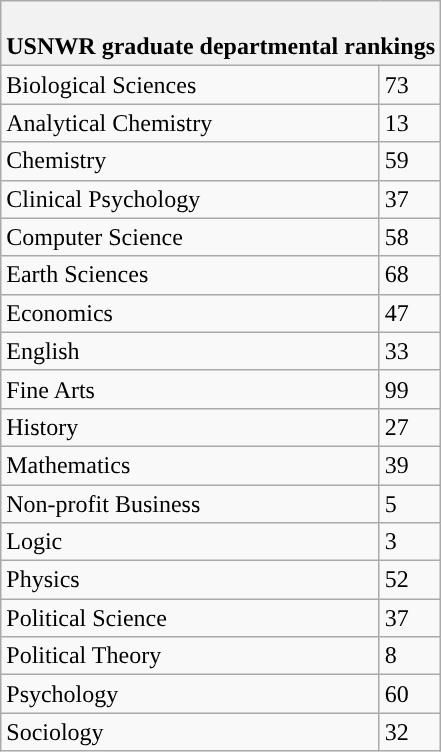<table class="wikitable sortable collapsible collapsed floatright" "text-align:center">
<tr>
<th colspan=2><br>USNWR graduate departmental rankings</th>
</tr>
<tr>
<td>Biological Sciences</td>
<td>73</td>
</tr>
<tr>
<td>Analytical Chemistry</td>
<td>13</td>
</tr>
<tr>
<td>Chemistry</td>
<td>59</td>
</tr>
<tr>
<td>Clinical Psychology</td>
<td>37</td>
</tr>
<tr>
<td>Computer Science</td>
<td>58</td>
</tr>
<tr>
<td>Earth Sciences</td>
<td>68</td>
</tr>
<tr>
<td>Economics</td>
<td>47</td>
</tr>
<tr>
<td>English</td>
<td>33</td>
</tr>
<tr>
<td>Fine Arts</td>
<td>99</td>
</tr>
<tr>
<td>History</td>
<td>27</td>
</tr>
<tr>
<td>Mathematics</td>
<td>39</td>
</tr>
<tr>
<td>Non-profit Business</td>
<td>5</td>
</tr>
<tr>
<td>Logic</td>
<td>3</td>
</tr>
<tr>
<td>Physics</td>
<td>52</td>
</tr>
<tr>
<td>Political Science</td>
<td>37</td>
</tr>
<tr>
<td>Political Theory</td>
<td>8</td>
</tr>
<tr>
<td>Psychology</td>
<td>60</td>
</tr>
<tr>
<td>Sociology</td>
<td>32</td>
</tr>
</table>
